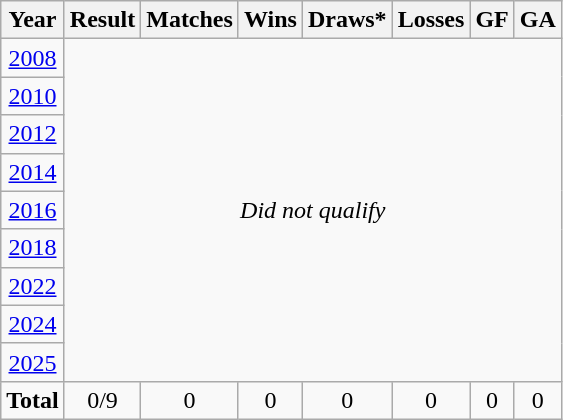<table class="wikitable" style="text-align: center;">
<tr>
<th>Year</th>
<th>Result</th>
<th>Matches</th>
<th>Wins</th>
<th>Draws*</th>
<th>Losses</th>
<th>GF</th>
<th>GA</th>
</tr>
<tr>
<td> <a href='#'>2008</a></td>
<td colspan=7 rowspan=9><em>Did not qualify</em></td>
</tr>
<tr>
<td> <a href='#'>2010</a></td>
</tr>
<tr>
<td> <a href='#'>2012</a></td>
</tr>
<tr>
<td> <a href='#'>2014</a></td>
</tr>
<tr>
<td> <a href='#'>2016</a></td>
</tr>
<tr>
<td> <a href='#'>2018</a></td>
</tr>
<tr>
<td> <a href='#'>2022</a></td>
</tr>
<tr>
<td> <a href='#'>2024</a></td>
</tr>
<tr>
<td> <a href='#'>2025</a></td>
</tr>
<tr>
<td><strong>Total</strong></td>
<td>0/9</td>
<td>0</td>
<td>0</td>
<td>0</td>
<td>0</td>
<td>0</td>
<td>0</td>
</tr>
</table>
